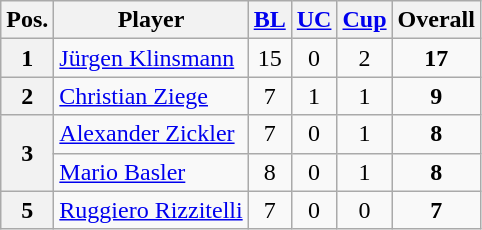<table class="wikitable">
<tr>
<th>Pos.</th>
<th>Player</th>
<th><a href='#'>BL</a></th>
<th><a href='#'>UC</a></th>
<th><a href='#'>Cup</a></th>
<th>Overall</th>
</tr>
<tr>
<th>1</th>
<td> <a href='#'>Jürgen Klinsmann</a></td>
<td align="center">15</td>
<td align="center">0</td>
<td align="center">2</td>
<td align="center"><strong>17</strong></td>
</tr>
<tr>
<th>2</th>
<td> <a href='#'>Christian Ziege</a></td>
<td align="center">7</td>
<td align="center">1</td>
<td align="center">1</td>
<td align="center"><strong>9</strong></td>
</tr>
<tr>
<th rowspan=2>3</th>
<td> <a href='#'>Alexander Zickler</a></td>
<td align="center">7</td>
<td align="center">0</td>
<td align="center">1</td>
<td align="center"><strong>8</strong></td>
</tr>
<tr>
<td> <a href='#'>Mario Basler</a></td>
<td align="center">8</td>
<td align="center">0</td>
<td align="center">1</td>
<td align="center"><strong>8</strong></td>
</tr>
<tr>
<th>5</th>
<td> <a href='#'>Ruggiero Rizzitelli</a></td>
<td align="center">7</td>
<td align="center">0</td>
<td align="center">0</td>
<td align="center"><strong>7</strong></td>
</tr>
</table>
